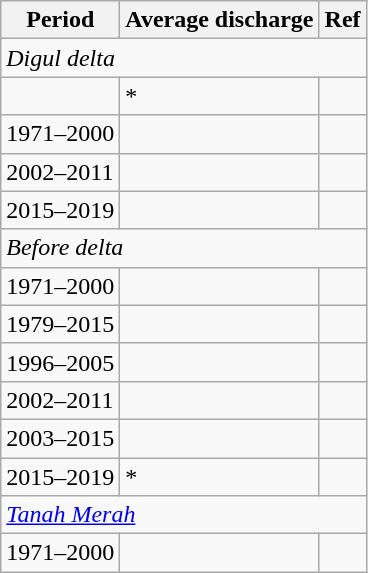<table class="wikitable">
<tr>
<th>Period</th>
<th>Average discharge</th>
<th>Ref</th>
</tr>
<tr>
<td colspan="3"><em>Digul delta</em></td>
</tr>
<tr>
<td></td>
<td>*</td>
<td></td>
</tr>
<tr>
<td>1971–2000</td>
<td></td>
<td></td>
</tr>
<tr>
<td>2002–2011</td>
<td></td>
<td></td>
</tr>
<tr>
<td>2015–2019</td>
<td></td>
<td></td>
</tr>
<tr>
<td colspan="3"><em>Before delta</em></td>
</tr>
<tr>
<td>1971–2000</td>
<td></td>
<td></td>
</tr>
<tr>
<td>1979–2015</td>
<td></td>
<td></td>
</tr>
<tr>
<td>1996–2005</td>
<td></td>
<td></td>
</tr>
<tr>
<td>2002–2011</td>
<td></td>
<td></td>
</tr>
<tr>
<td>2003–2015</td>
<td></td>
<td></td>
</tr>
<tr>
<td>2015–2019</td>
<td>*</td>
<td></td>
</tr>
<tr>
<td colspan="3"><em><a href='#'>Tanah Merah</a></em></td>
</tr>
<tr>
<td>1971–2000</td>
<td></td>
<td></td>
</tr>
</table>
